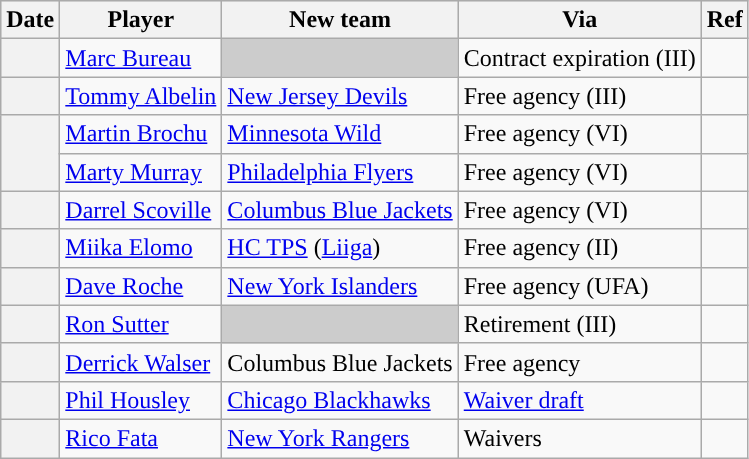<table class="wikitable plainrowheaders">
<tr style="background:#ddd; text-align:center;">
<th>Date</th>
<th>Player</th>
<th>New team</th>
<th>Via</th>
<th>Ref</th>
</tr>
<tr>
<th scope="row"></th>
<td><a href='#'>Marc Bureau</a></td>
<td style="background:#ccc"></td>
<td>Contract expiration (III)</td>
<td></td>
</tr>
<tr>
<th scope="row"></th>
<td><a href='#'>Tommy Albelin</a></td>
<td><a href='#'>New Jersey Devils</a></td>
<td>Free agency (III)</td>
<td></td>
</tr>
<tr>
<th scope="row" rowspan=2></th>
<td><a href='#'>Martin Brochu</a></td>
<td><a href='#'>Minnesota Wild</a></td>
<td>Free agency (VI)</td>
<td></td>
</tr>
<tr>
<td><a href='#'>Marty Murray</a></td>
<td><a href='#'>Philadelphia Flyers</a></td>
<td>Free agency (VI)</td>
<td></td>
</tr>
<tr>
<th scope="row"></th>
<td><a href='#'>Darrel Scoville</a></td>
<td><a href='#'>Columbus Blue Jackets</a></td>
<td>Free agency (VI)</td>
<td></td>
</tr>
<tr>
<th scope="row"></th>
<td><a href='#'>Miika Elomo</a></td>
<td><a href='#'>HC TPS</a> (<a href='#'>Liiga</a>)</td>
<td>Free agency (II)</td>
<td></td>
</tr>
<tr>
<th scope="row"></th>
<td><a href='#'>Dave Roche</a></td>
<td><a href='#'>New York Islanders</a></td>
<td>Free agency (UFA)</td>
<td></td>
</tr>
<tr>
<th scope="row"></th>
<td><a href='#'>Ron Sutter</a></td>
<td style="background:#ccc"></td>
<td>Retirement (III)</td>
<td></td>
</tr>
<tr>
<th scope="row"></th>
<td><a href='#'>Derrick Walser</a></td>
<td>Columbus Blue Jackets</td>
<td>Free agency</td>
<td></td>
</tr>
<tr>
<th scope="row"></th>
<td><a href='#'>Phil Housley</a></td>
<td><a href='#'>Chicago Blackhawks</a></td>
<td><a href='#'>Waiver draft</a></td>
<td></td>
</tr>
<tr>
<th scope="row"></th>
<td><a href='#'>Rico Fata</a></td>
<td><a href='#'>New York Rangers</a></td>
<td>Waivers</td>
<td></td>
</tr>
</table>
